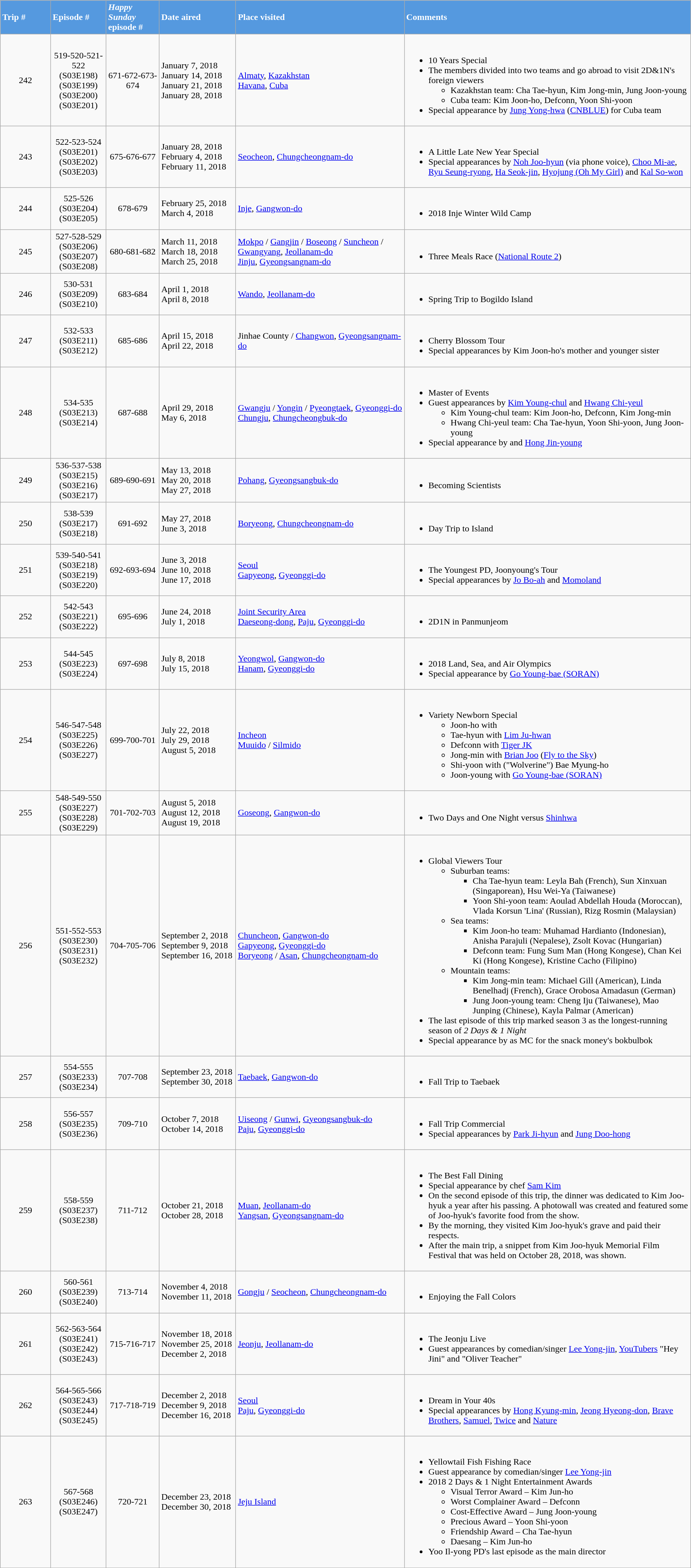<table class="wikitable">
<tr>
<th style="text-align:left; background:#5599df; color:#fff; width:100px;">Trip #</th>
<th style="text-align:left; background:#5599df; color:#fff; width:100px;">Episode #</th>
<th style="text-align:left; background:#5599df; color:#fff; width:100px;"><em>Happy Sunday</em> episode #</th>
<th style="text-align:left; background:#5599df; color:#fff; width:150px;">Date aired</th>
<th style="text-align:left; background:#5599df; color:#fff; width:350px;">Place visited</th>
<th style="text-align:left; background:#5599df; color:#fff; width:600px;">Comments</th>
</tr>
<tr>
<td align="center">242</td>
<td align="center">519-520-521-522<br>(S03E198)<br>(S03E199)<br>(S03E200)<br>(S03E201)</td>
<td align="center">671-672-673-674</td>
<td align="left">January 7, 2018<br>January 14, 2018<br>January 21, 2018<br>January 28, 2018</td>
<td align="left"><a href='#'>Almaty</a>, <a href='#'>Kazakhstan</a><br><a href='#'>Havana</a>, <a href='#'>Cuba</a></td>
<td align="left"><br><ul><li>10 Years Special</li><li>The members divided into two teams and go abroad to visit 2D&1N's foreign viewers<ul><li>Kazakhstan team: Cha Tae-hyun, Kim Jong-min, Jung Joon-young</li><li>Cuba team: Kim Joon-ho, Defconn, Yoon Shi-yoon</li></ul></li><li>Special appearance by <a href='#'>Jung Yong-hwa</a> (<a href='#'>CNBLUE</a>) for Cuba team</li></ul></td>
</tr>
<tr>
<td align="center">243</td>
<td align="center">522-523-524<br>(S03E201)<br>(S03E202)<br>(S03E203)</td>
<td align="center">675-676-677</td>
<td align="left">January 28, 2018<br>February 4, 2018<br>February 11, 2018</td>
<td align="left"><a href='#'>Seocheon</a>, <a href='#'>Chungcheongnam-do</a></td>
<td align="left"><br><ul><li>A Little Late New Year Special</li><li>Special appearances by <a href='#'>Noh Joo-hyun</a> (via phone voice), <a href='#'>Choo Mi-ae</a>, <a href='#'>Ryu Seung-ryong</a>, <a href='#'>Ha Seok-jin</a>, <a href='#'>Hyojung (Oh My Girl)</a> and <a href='#'>Kal So-won</a></li></ul></td>
</tr>
<tr>
<td align="center">244</td>
<td align="center">525-526<br>(S03E204)<br>(S03E205)</td>
<td align="center">678-679</td>
<td align="left">February 25, 2018<br>March 4, 2018</td>
<td align="left"><a href='#'>Inje</a>, <a href='#'>Gangwon-do</a></td>
<td align="left"><br><ul><li>2018 Inje Winter Wild Camp</li></ul></td>
</tr>
<tr>
<td align="center">245</td>
<td align="center">527-528-529<br>(S03E206)<br>(S03E207)<br>(S03E208)</td>
<td align="center">680-681-682</td>
<td align="left">March 11, 2018<br>March 18, 2018<br>March 25, 2018</td>
<td align="left"><a href='#'>Mokpo</a> / <a href='#'>Gangjin</a> / <a href='#'>Boseong</a> / <a href='#'>Suncheon</a> / <a href='#'>Gwangyang</a>, <a href='#'>Jeollanam-do</a><br><a href='#'>Jinju</a>, <a href='#'>Gyeongsangnam-do</a></td>
<td align="left"><br><ul><li>Three Meals Race (<a href='#'>National Route 2</a>)</li></ul></td>
</tr>
<tr>
<td align="center">246</td>
<td align="center">530-531<br>(S03E209)<br>(S03E210)</td>
<td align="center">683-684</td>
<td align="left">April 1, 2018<br>April 8, 2018</td>
<td align="left"><a href='#'>Wando</a>, <a href='#'>Jeollanam-do</a></td>
<td align="left"><br><ul><li>Spring Trip to Bogildo Island</li></ul></td>
</tr>
<tr>
<td align="center">247</td>
<td align="center">532-533<br>(S03E211)<br>(S03E212)</td>
<td align="center">685-686</td>
<td align="left">April 15, 2018<br>April 22, 2018</td>
<td align="left">Jinhae County / <a href='#'>Changwon</a>, <a href='#'>Gyeongsangnam-do</a></td>
<td align="left"><br><ul><li>Cherry Blossom Tour</li><li>Special appearances by Kim Joon-ho's mother and younger sister</li></ul></td>
</tr>
<tr>
<td align="center">248</td>
<td align="center">534-535<br>(S03E213)<br>(S03E214)</td>
<td align="center">687-688</td>
<td align="left">April 29, 2018<br>May 6, 2018</td>
<td align="left"><a href='#'>Gwangju</a> / <a href='#'>Yongin</a> / <a href='#'>Pyeongtaek</a>, <a href='#'>Gyeonggi-do</a><br><a href='#'>Chungju</a>, <a href='#'>Chungcheongbuk-do</a></td>
<td align="left"><br><ul><li>Master of Events</li><li>Guest appearances by <a href='#'>Kim Young-chul</a> and <a href='#'>Hwang Chi-yeul</a><ul><li>Kim Young-chul team: Kim Joon-ho, Defconn, Kim Jong-min</li><li>Hwang Chi-yeul team: Cha Tae-hyun, Yoon Shi-yoon, Jung Joon-young</li></ul></li><li>Special appearance by  and <a href='#'>Hong Jin-young</a></li></ul></td>
</tr>
<tr>
<td align="center">249</td>
<td align="center">536-537-538<br>(S03E215)<br>(S03E216)<br>(S03E217)</td>
<td align="center">689-690-691</td>
<td align="left">May 13, 2018<br>May 20, 2018<br>May 27, 2018</td>
<td align="left"><a href='#'>Pohang</a>, <a href='#'>Gyeongsangbuk-do</a></td>
<td align="left"><br><ul><li>Becoming Scientists</li></ul></td>
</tr>
<tr>
<td align="center">250</td>
<td align="center">538-539<br>(S03E217)<br>(S03E218)</td>
<td align="center">691-692</td>
<td align="left">May 27, 2018<br>June 3, 2018</td>
<td align="left"><a href='#'>Boryeong</a>, <a href='#'>Chungcheongnam-do</a></td>
<td align="left"><br><ul><li>Day Trip to Island</li></ul></td>
</tr>
<tr>
<td align="center">251</td>
<td align="center">539-540-541<br>(S03E218)<br>(S03E219)<br>(S03E220)</td>
<td align="center">692-693-694</td>
<td align="left">June 3, 2018<br>June 10, 2018<br>June 17, 2018</td>
<td align="left"><a href='#'>Seoul</a><br><a href='#'>Gapyeong</a>, <a href='#'>Gyeonggi-do</a></td>
<td align="left"><br><ul><li>The Youngest PD, Joonyoung's Tour</li><li>Special appearances by <a href='#'>Jo Bo-ah</a> and <a href='#'>Momoland</a></li></ul></td>
</tr>
<tr>
<td align="center">252</td>
<td align="center">542-543<br>(S03E221)<br>(S03E222)</td>
<td align="center">695-696</td>
<td align="left">June 24, 2018<br>July 1, 2018</td>
<td align="left"><a href='#'>Joint Security Area</a><br><a href='#'>Daeseong-dong</a>, <a href='#'>Paju</a>, <a href='#'>Gyeonggi-do</a></td>
<td align="left"><br><ul><li>2D1N in Panmunjeom</li></ul></td>
</tr>
<tr>
<td align="center">253</td>
<td align="center">544-545<br>(S03E223)<br>(S03E224)</td>
<td align="center">697-698</td>
<td align="left">July 8, 2018<br>July 15, 2018</td>
<td align="left"><a href='#'>Yeongwol</a>, <a href='#'>Gangwon-do</a><br><a href='#'>Hanam</a>, <a href='#'>Gyeonggi-do</a></td>
<td align="left"><br><ul><li>2018 Land, Sea, and Air Olympics</li><li>Special appearance by <a href='#'>Go Young-bae (SORAN)</a></li></ul></td>
</tr>
<tr>
<td align="center">254</td>
<td align="center">546-547-548<br>(S03E225)<br>(S03E226)<br>(S03E227)</td>
<td align="center">699-700-701</td>
<td align="left">July 22, 2018<br>July 29, 2018<br>August 5, 2018</td>
<td align="left"><a href='#'>Incheon</a><br><a href='#'>Muuido</a> / <a href='#'>Silmido</a></td>
<td align="left"><br><ul><li>Variety Newborn Special<ul><li>Joon-ho with </li><li>Tae-hyun with <a href='#'>Lim Ju-hwan</a></li><li>Defconn with <a href='#'>Tiger JK</a></li><li>Jong-min with <a href='#'>Brian Joo</a> (<a href='#'>Fly to the Sky</a>)</li><li>Shi-yoon with ("Wolverine") Bae Myung-ho</li><li>Joon-young with <a href='#'>Go Young-bae (SORAN)</a></li></ul></li></ul></td>
</tr>
<tr>
<td align="center">255</td>
<td align="center">548-549-550<br>(S03E227)<br>(S03E228)<br>(S03E229)</td>
<td align="center">701-702-703</td>
<td align="left">August 5, 2018<br>August 12, 2018<br>August 19, 2018</td>
<td align="left"><a href='#'>Goseong</a>, <a href='#'>Gangwon-do</a></td>
<td align="left"><br><ul><li>Two Days and One Night versus <a href='#'>Shinhwa</a></li></ul></td>
</tr>
<tr>
<td align="center">256</td>
<td align="center">551-552-553<br>(S03E230)<br>(S03E231)<br>(S03E232)</td>
<td align="center">704-705-706</td>
<td align="left">September 2, 2018<br>September 9, 2018<br>September 16, 2018</td>
<td align="left"><a href='#'>Chuncheon</a>, <a href='#'>Gangwon-do</a><br><a href='#'>Gapyeong</a>, <a href='#'>Gyeonggi-do</a><br><a href='#'>Boryeong</a> / <a href='#'>Asan</a>, <a href='#'>Chungcheongnam-do</a></td>
<td align="left"><br><ul><li>Global Viewers Tour<ul><li>Suburban teams:<ul><li>Cha Tae-hyun team: Leyla Bah (French), Sun Xinxuan (Singaporean), Hsu Wei-Ya (Taiwanese)</li><li>Yoon Shi-yoon team: Aoulad Abdellah Houda (Moroccan), Vlada Korsun 'Lina' (Russian), Rizg Rosmin (Malaysian)</li></ul></li><li>Sea teams:<ul><li>Kim Joon-ho team: Muhamad Hardianto (Indonesian), Anisha Parajuli (Nepalese), Zsolt Kovac (Hungarian)</li><li>Defconn team: Fung Sum Man (Hong Kongese), Chan Kei Ki (Hong Kongese), Kristine Cacho (Filipino)</li></ul></li><li>Mountain teams:<ul><li>Kim Jong-min team: Michael Gill (American), Linda Benelhadj (French), Grace Orobosa Amadasun (German)</li><li>Jung Joon-young team: Cheng Iju (Taiwanese), Mao Junping (Chinese), Kayla Palmar (American)</li></ul></li></ul></li><li>The last episode of this trip marked season 3 as the longest-running season of <em>2 Days & 1 Night</em></li><li>Special appearance by  as MC for the snack money's bokbulbok</li></ul></td>
</tr>
<tr>
<td align="center">257</td>
<td align="center">554-555<br>(S03E233)<br>(S03E234)</td>
<td align="center">707-708</td>
<td align="left">September 23, 2018<br>September 30, 2018</td>
<td align="left"><a href='#'>Taebaek</a>, <a href='#'>Gangwon-do</a></td>
<td align="left"><br><ul><li>Fall Trip to Taebaek</li></ul></td>
</tr>
<tr>
<td align="center">258</td>
<td align="center">556-557<br>(S03E235)<br>(S03E236)</td>
<td align="center">709-710</td>
<td align="left">October 7, 2018<br>October 14, 2018</td>
<td align="left"><a href='#'>Uiseong</a> / <a href='#'>Gunwi</a>, <a href='#'>Gyeongsangbuk-do</a><br><a href='#'>Paju</a>, <a href='#'>Gyeonggi-do</a></td>
<td align="left"><br><ul><li>Fall Trip Commercial</li><li>Special appearances by <a href='#'>Park Ji-hyun</a> and <a href='#'>Jung Doo-hong</a></li></ul></td>
</tr>
<tr>
<td align="center">259</td>
<td align="center">558-559<br>(S03E237)<br>(S03E238)</td>
<td align="center">711-712</td>
<td align="left">October 21, 2018<br>October 28, 2018</td>
<td align="left"><a href='#'>Muan</a>, <a href='#'>Jeollanam-do</a><br><a href='#'>Yangsan</a>, <a href='#'>Gyeongsangnam-do</a></td>
<td align="left"><br><ul><li>The Best Fall Dining</li><li>Special appearance by chef <a href='#'>Sam Kim</a></li><li>On the second episode of this trip, the dinner was dedicated to Kim Joo-hyuk a year after his passing. A photowall was created and featured some of Joo-hyuk's favorite food from the show.</li><li>By the morning, they visited Kim Joo-hyuk's grave and paid their respects.</li><li>After the main trip, a snippet from Kim Joo-hyuk Memorial Film Festival that was held on October 28, 2018, was shown.</li></ul></td>
</tr>
<tr>
<td align="center">260</td>
<td align="center">560-561<br>(S03E239)<br>(S03E240)</td>
<td align="center">713-714</td>
<td align="left">November 4, 2018<br>November 11, 2018</td>
<td align="left"><a href='#'>Gongju</a> / <a href='#'>Seocheon</a>, <a href='#'>Chungcheongnam-do</a></td>
<td align="left"><br><ul><li>Enjoying the Fall Colors</li></ul></td>
</tr>
<tr>
<td align="center">261</td>
<td align="center">562-563-564<br>(S03E241)<br>(S03E242)<br>(S03E243)</td>
<td align="center">715-716-717</td>
<td align="left">November 18, 2018<br>November 25, 2018<br>December 2, 2018</td>
<td align="left"><a href='#'>Jeonju</a>, <a href='#'>Jeollanam-do</a></td>
<td align="left"><br><ul><li>The Jeonju Live</li><li>Guest appearances by comedian/singer <a href='#'>Lee Yong-jin</a>, <a href='#'>YouTubers</a> "Hey Jini" and "Oliver Teacher"</li></ul></td>
</tr>
<tr>
<td align="center">262</td>
<td align="center">564-565-566<br>(S03E243)<br>(S03E244)<br>(S03E245)</td>
<td align="center">717-718-719</td>
<td align="left">December 2, 2018<br>December 9, 2018<br>December 16, 2018</td>
<td align="left"><a href='#'>Seoul</a><br><a href='#'>Paju</a>, <a href='#'>Gyeonggi-do</a></td>
<td align="left"><br><ul><li>Dream in Your 40s</li><li>Special appearances by <a href='#'>Hong Kyung-min</a>, <a href='#'>Jeong Hyeong-don</a>, <a href='#'>Brave Brothers</a>, <a href='#'>Samuel</a>, <a href='#'>Twice</a> and <a href='#'>Nature</a></li></ul></td>
</tr>
<tr>
<td align="center">263</td>
<td align="center">567-568<br>(S03E246)<br>(S03E247)</td>
<td align="center">720-721</td>
<td align="left">December 23, 2018<br>December 30, 2018</td>
<td align="left"><a href='#'>Jeju Island</a></td>
<td align="left"><br><ul><li>Yellowtail Fish Fishing Race</li><li>Guest appearance by comedian/singer <a href='#'>Lee Yong-jin</a></li><li>2018 2 Days & 1 Night Entertainment Awards<ul><li>Visual Terror Award – Kim Jun-ho</li><li>Worst Complainer Award – Defconn</li><li>Cost-Effective Award – Jung Joon-young</li><li>Precious Award – Yoon Shi-yoon</li><li>Friendship Award – Cha Tae-hyun</li><li>Daesang – Kim Jun-ho</li></ul></li><li>Yoo Il-yong PD's last episode as the main director</li></ul></td>
</tr>
</table>
